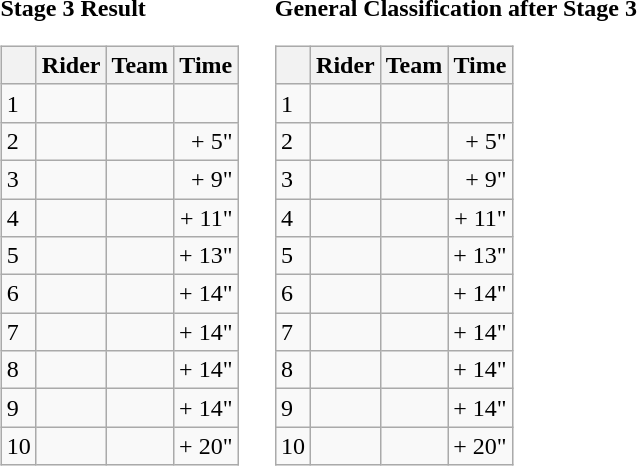<table>
<tr>
<td><strong>Stage 3 Result</strong><br><table class="wikitable">
<tr>
<th></th>
<th>Rider</th>
<th>Team</th>
<th>Time</th>
</tr>
<tr>
<td>1</td>
<td></td>
<td></td>
<td align="right"></td>
</tr>
<tr>
<td>2</td>
<td></td>
<td></td>
<td align="right">+ 5"</td>
</tr>
<tr>
<td>3</td>
<td></td>
<td></td>
<td align="right">+ 9"</td>
</tr>
<tr>
<td>4</td>
<td></td>
<td></td>
<td align="right">+ 11"</td>
</tr>
<tr>
<td>5</td>
<td></td>
<td></td>
<td align="right">+ 13"</td>
</tr>
<tr>
<td>6</td>
<td></td>
<td></td>
<td align="right">+ 14"</td>
</tr>
<tr>
<td>7</td>
<td></td>
<td></td>
<td align="right">+ 14"</td>
</tr>
<tr>
<td>8</td>
<td></td>
<td></td>
<td align="right">+ 14"</td>
</tr>
<tr>
<td>9</td>
<td></td>
<td></td>
<td align="right">+ 14"</td>
</tr>
<tr>
<td>10</td>
<td></td>
<td></td>
<td align="right">+ 20"</td>
</tr>
</table>
</td>
<td></td>
<td><strong>General Classification after Stage 3</strong><br><table class="wikitable">
<tr>
<th></th>
<th>Rider</th>
<th>Team</th>
<th>Time</th>
</tr>
<tr>
<td>1</td>
<td> </td>
<td></td>
<td align="right"></td>
</tr>
<tr>
<td>2</td>
<td></td>
<td></td>
<td align="right">+ 5"</td>
</tr>
<tr>
<td>3</td>
<td></td>
<td></td>
<td align="right">+ 9"</td>
</tr>
<tr>
<td>4</td>
<td></td>
<td></td>
<td align="right">+ 11"</td>
</tr>
<tr>
<td>5</td>
<td></td>
<td></td>
<td align="right">+ 13"</td>
</tr>
<tr>
<td>6</td>
<td></td>
<td></td>
<td align="right">+ 14"</td>
</tr>
<tr>
<td>7</td>
<td></td>
<td></td>
<td align="right">+ 14"</td>
</tr>
<tr>
<td>8</td>
<td></td>
<td></td>
<td align="right">+ 14"</td>
</tr>
<tr>
<td>9</td>
<td></td>
<td></td>
<td align="right">+ 14"</td>
</tr>
<tr>
<td>10</td>
<td></td>
<td></td>
<td align="right">+ 20"</td>
</tr>
</table>
</td>
</tr>
</table>
